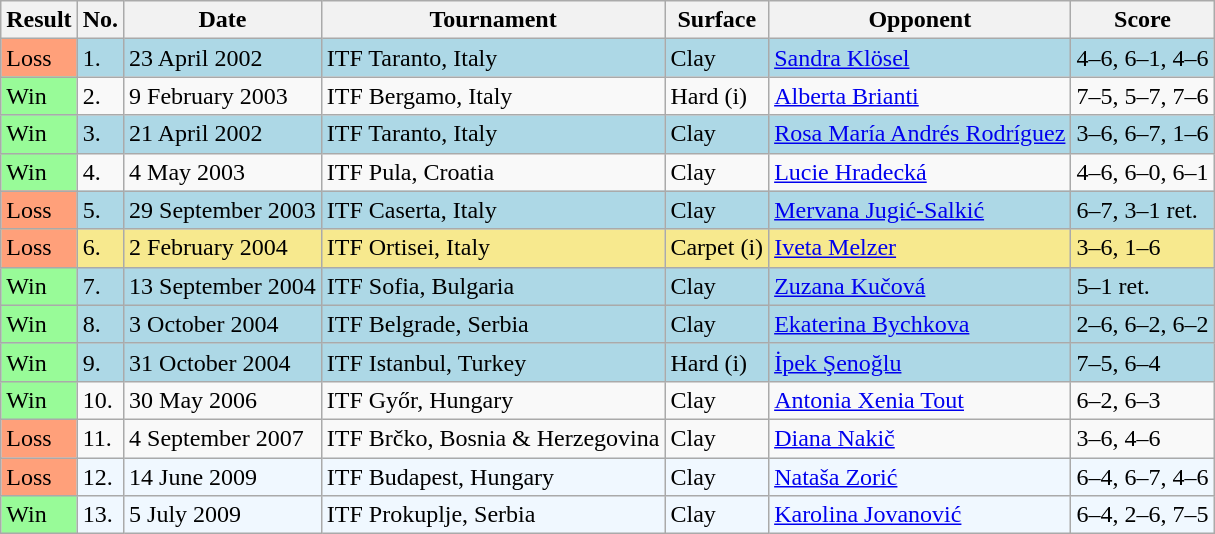<table class="sortable wikitable">
<tr>
<th>Result</th>
<th>No.</th>
<th>Date</th>
<th>Tournament</th>
<th>Surface</th>
<th>Opponent</th>
<th class="unsortable">Score</th>
</tr>
<tr style="background:lightblue;">
<td bgcolor="FFA07A">Loss</td>
<td>1.</td>
<td>23 April 2002</td>
<td>ITF Taranto, Italy</td>
<td>Clay</td>
<td> <a href='#'>Sandra Klösel</a></td>
<td>4–6, 6–1, 4–6</td>
</tr>
<tr>
<td bgcolor="98FB98">Win</td>
<td>2.</td>
<td>9 February 2003</td>
<td>ITF Bergamo, Italy</td>
<td>Hard (i)</td>
<td> <a href='#'>Alberta Brianti</a></td>
<td>7–5, 5–7, 7–6</td>
</tr>
<tr style="background:lightblue;">
<td bgcolor="98FB98">Win</td>
<td>3.</td>
<td>21 April 2002</td>
<td>ITF Taranto, Italy</td>
<td>Clay</td>
<td> <a href='#'>Rosa María Andrés Rodríguez</a></td>
<td>3–6, 6–7, 1–6</td>
</tr>
<tr>
<td bgcolor="98FB98">Win</td>
<td>4.</td>
<td>4 May 2003</td>
<td>ITF Pula, Croatia</td>
<td>Clay</td>
<td> <a href='#'>Lucie Hradecká</a></td>
<td>4–6, 6–0, 6–1</td>
</tr>
<tr style="background:lightblue;">
<td bgcolor="FFA07A">Loss</td>
<td>5.</td>
<td>29 September 2003</td>
<td>ITF Caserta, Italy</td>
<td>Clay</td>
<td> <a href='#'>Mervana Jugić-Salkić</a></td>
<td>6–7, 3–1 ret.</td>
</tr>
<tr style="background:#f7e98e;">
<td bgcolor="FFA07A">Loss</td>
<td>6.</td>
<td>2 February 2004</td>
<td>ITF Ortisei, Italy</td>
<td>Carpet (i)</td>
<td> <a href='#'>Iveta Melzer</a></td>
<td>3–6, 1–6</td>
</tr>
<tr bgcolor=lightblue>
<td bgcolor="98FB98">Win</td>
<td>7.</td>
<td>13 September 2004</td>
<td>ITF Sofia, Bulgaria</td>
<td>Clay</td>
<td> <a href='#'>Zuzana Kučová</a></td>
<td>5–1 ret.</td>
</tr>
<tr style="background:lightblue;">
<td bgcolor="98FB98">Win</td>
<td>8.</td>
<td>3 October 2004</td>
<td>ITF Belgrade, Serbia</td>
<td>Clay</td>
<td> <a href='#'>Ekaterina Bychkova</a></td>
<td>2–6, 6–2, 6–2</td>
</tr>
<tr style="background:lightblue;">
<td bgcolor="98FB98">Win</td>
<td>9.</td>
<td>31 October 2004</td>
<td>ITF Istanbul, Turkey</td>
<td>Hard (i)</td>
<td> <a href='#'>İpek Şenoğlu</a></td>
<td>7–5, 6–4</td>
</tr>
<tr>
<td bgcolor="98FB98">Win</td>
<td>10.</td>
<td>30 May 2006</td>
<td>ITF Győr, Hungary</td>
<td>Clay</td>
<td> <a href='#'>Antonia Xenia Tout</a></td>
<td>6–2, 6–3</td>
</tr>
<tr>
<td bgcolor="FFA07A">Loss</td>
<td>11.</td>
<td>4 September 2007</td>
<td>ITF Brčko, Bosnia & Herzegovina</td>
<td>Clay</td>
<td> <a href='#'>Diana Nakič</a></td>
<td>3–6, 4–6</td>
</tr>
<tr style="background:#f0f8ff;">
<td bgcolor="FFA07A">Loss</td>
<td>12.</td>
<td>14 June 2009</td>
<td>ITF Budapest, Hungary</td>
<td>Clay</td>
<td> <a href='#'>Nataša Zorić</a></td>
<td>6–4, 6–7, 4–6</td>
</tr>
<tr bgcolor="#f0f8ff">
<td bgcolor="98FB98">Win</td>
<td>13.</td>
<td>5 July 2009</td>
<td>ITF Prokuplje, Serbia</td>
<td>Clay</td>
<td> <a href='#'>Karolina Jovanović</a></td>
<td>6–4, 2–6, 7–5</td>
</tr>
</table>
